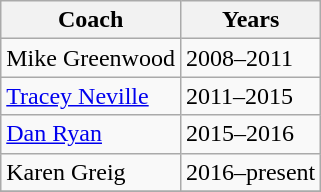<table class="wikitable collapsible">
<tr>
<th>Coach</th>
<th>Years</th>
</tr>
<tr>
<td> Mike Greenwood </td>
<td>2008–2011</td>
</tr>
<tr>
<td> <a href='#'>Tracey Neville</a></td>
<td>2011–2015</td>
</tr>
<tr>
<td> <a href='#'>Dan Ryan</a></td>
<td>2015–2016</td>
</tr>
<tr>
<td> Karen Greig </td>
<td>2016–present</td>
</tr>
<tr>
</tr>
</table>
